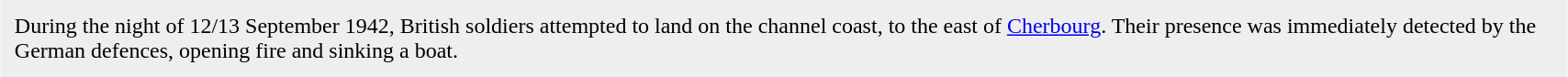<table border="0" cellpadding="10" cellspacing="0" align="center" width="90%" style="background-color: #EEEEEE;">
<tr>
<td>During the night of 12/13 September 1942, British soldiers attempted to land on the channel coast, to the east of <a href='#'>Cherbourg</a>. Their presence was immediately detected by the German defences, opening fire and sinking a boat.</td>
</tr>
</table>
